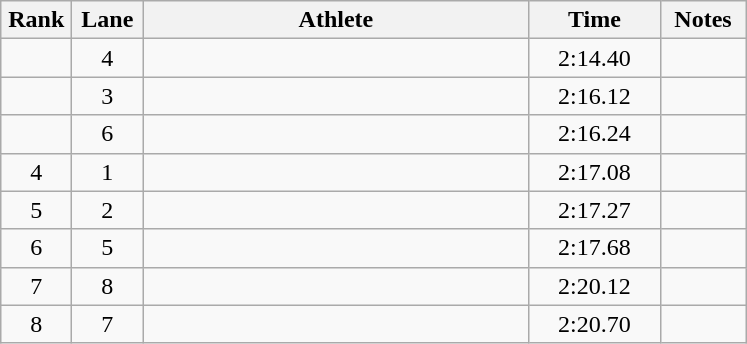<table class="wikitable sortable" style="text-align:center">
<tr>
<th width=40>Rank</th>
<th width=40>Lane</th>
<th width=250>Athlete</th>
<th width=80>Time</th>
<th width=50>Notes</th>
</tr>
<tr>
<td></td>
<td>4</td>
<td align=left></td>
<td>2:14.40</td>
<td></td>
</tr>
<tr>
<td></td>
<td>3</td>
<td align=left></td>
<td>2:16.12</td>
<td></td>
</tr>
<tr>
<td></td>
<td>6</td>
<td align=left></td>
<td>2:16.24</td>
<td></td>
</tr>
<tr>
<td>4</td>
<td>1</td>
<td align=left></td>
<td>2:17.08</td>
<td></td>
</tr>
<tr>
<td>5</td>
<td>2</td>
<td align=left></td>
<td>2:17.27</td>
<td></td>
</tr>
<tr>
<td>6</td>
<td>5</td>
<td align=left></td>
<td>2:17.68</td>
<td></td>
</tr>
<tr>
<td>7</td>
<td>8</td>
<td align=left></td>
<td>2:20.12</td>
<td></td>
</tr>
<tr>
<td>8</td>
<td>7</td>
<td align=left></td>
<td>2:20.70</td>
<td></td>
</tr>
</table>
